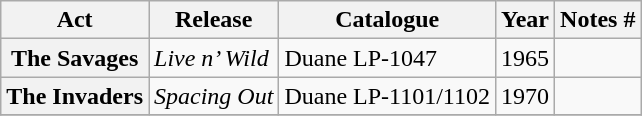<table class="wikitable plainrowheaders sortable">
<tr>
<th scope="col" class="unsortable">Act</th>
<th scope="col">Release</th>
<th scope="col">Catalogue</th>
<th scope="col">Year</th>
<th scope="col" class="unsortable">Notes #</th>
</tr>
<tr>
<th scope="row">The Savages</th>
<td><em>Live n’ Wild</em></td>
<td>Duane LP-1047</td>
<td>1965</td>
<td></td>
</tr>
<tr>
<th scope="row">The Invaders</th>
<td><em>Spacing Out</em></td>
<td>Duane LP-1101/1102</td>
<td>1970</td>
<td></td>
</tr>
<tr>
</tr>
</table>
